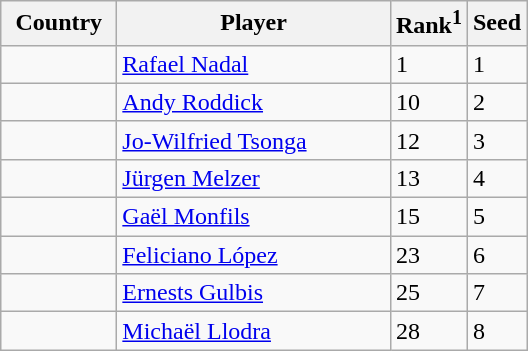<table class="sortable wikitable">
<tr>
<th width="70">Country</th>
<th width="175">Player</th>
<th>Rank<sup>1</sup></th>
<th>Seed</th>
</tr>
<tr>
<td></td>
<td><a href='#'>Rafael Nadal</a></td>
<td>1</td>
<td>1</td>
</tr>
<tr>
<td></td>
<td><a href='#'>Andy Roddick</a></td>
<td>10</td>
<td>2</td>
</tr>
<tr>
<td></td>
<td><a href='#'>Jo-Wilfried Tsonga</a></td>
<td>12</td>
<td>3</td>
</tr>
<tr>
<td></td>
<td><a href='#'>Jürgen Melzer</a></td>
<td>13</td>
<td>4</td>
</tr>
<tr>
<td></td>
<td><a href='#'>Gaël Monfils</a></td>
<td>15</td>
<td>5</td>
</tr>
<tr>
<td></td>
<td><a href='#'>Feliciano López</a></td>
<td>23</td>
<td>6</td>
</tr>
<tr>
<td></td>
<td><a href='#'>Ernests Gulbis</a></td>
<td>25</td>
<td>7</td>
</tr>
<tr>
<td></td>
<td><a href='#'>Michaël Llodra</a></td>
<td>28</td>
<td>8</td>
</tr>
</table>
